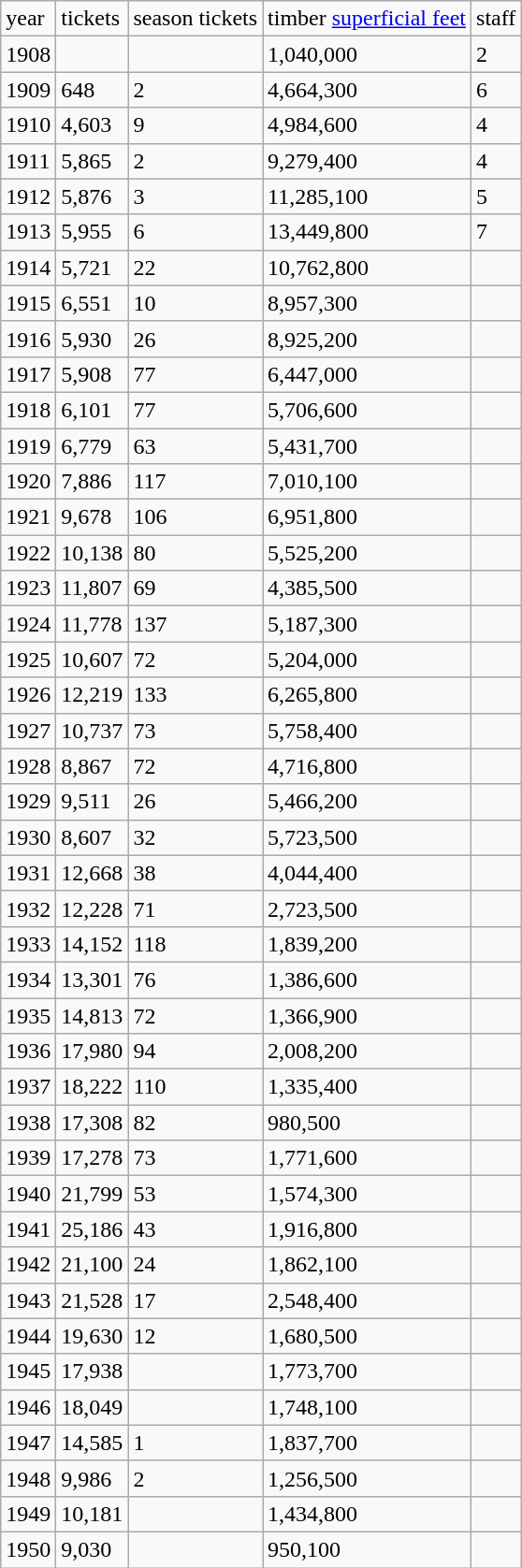<table class="wikitable sortable mw-collapsible mw-collapsed">
<tr>
<td>year</td>
<td>tickets</td>
<td>season tickets</td>
<td>timber <a href='#'>superficial feet</a></td>
<td>staff</td>
</tr>
<tr>
<td>1908</td>
<td></td>
<td></td>
<td>1,040,000</td>
<td>2</td>
</tr>
<tr>
<td>1909</td>
<td>648</td>
<td>2</td>
<td>4,664,300</td>
<td>6</td>
</tr>
<tr>
<td>1910</td>
<td>4,603</td>
<td>9</td>
<td>4,984,600</td>
<td>4</td>
</tr>
<tr>
<td>1911</td>
<td>5,865</td>
<td>2</td>
<td>9,279,400</td>
<td>4</td>
</tr>
<tr>
<td>1912</td>
<td>5,876</td>
<td>3</td>
<td>11,285,100</td>
<td>5</td>
</tr>
<tr>
<td>1913</td>
<td>5,955</td>
<td>6</td>
<td>13,449,800</td>
<td>7</td>
</tr>
<tr>
<td>1914</td>
<td>5,721</td>
<td>22</td>
<td>10,762,800</td>
<td></td>
</tr>
<tr>
<td>1915</td>
<td>6,551</td>
<td>10</td>
<td>8,957,300</td>
<td></td>
</tr>
<tr>
<td>1916</td>
<td>5,930</td>
<td>26</td>
<td>8,925,200</td>
<td></td>
</tr>
<tr>
<td>1917</td>
<td>5,908</td>
<td>77</td>
<td>6,447,000</td>
<td></td>
</tr>
<tr>
<td>1918</td>
<td>6,101</td>
<td>77</td>
<td>5,706,600</td>
<td></td>
</tr>
<tr>
<td>1919</td>
<td>6,779</td>
<td>63</td>
<td>5,431,700</td>
<td></td>
</tr>
<tr>
<td>1920</td>
<td>7,886</td>
<td>117</td>
<td>7,010,100</td>
<td></td>
</tr>
<tr>
<td>1921</td>
<td>9,678</td>
<td>106</td>
<td>6,951,800</td>
<td></td>
</tr>
<tr>
<td>1922</td>
<td>10,138</td>
<td>80</td>
<td>5,525,200</td>
<td></td>
</tr>
<tr>
<td>1923</td>
<td>11,807</td>
<td>69</td>
<td>4,385,500</td>
<td></td>
</tr>
<tr>
<td>1924</td>
<td>11,778</td>
<td>137</td>
<td>5,187,300</td>
<td></td>
</tr>
<tr>
<td>1925</td>
<td>10,607</td>
<td>72</td>
<td>5,204,000</td>
<td></td>
</tr>
<tr>
<td>1926</td>
<td>12,219</td>
<td>133</td>
<td>6,265,800</td>
<td></td>
</tr>
<tr>
<td>1927</td>
<td>10,737</td>
<td>73</td>
<td>5,758,400</td>
<td></td>
</tr>
<tr>
<td>1928</td>
<td>8,867</td>
<td>72</td>
<td>4,716,800</td>
<td></td>
</tr>
<tr>
<td>1929</td>
<td>9,511</td>
<td>26</td>
<td>5,466,200</td>
<td></td>
</tr>
<tr>
<td>1930</td>
<td>8,607</td>
<td>32</td>
<td>5,723,500</td>
<td></td>
</tr>
<tr>
<td>1931</td>
<td>12,668</td>
<td>38</td>
<td>4,044,400</td>
<td></td>
</tr>
<tr>
<td>1932</td>
<td>12,228</td>
<td>71</td>
<td>2,723,500</td>
<td></td>
</tr>
<tr>
<td>1933</td>
<td>14,152</td>
<td>118</td>
<td>1,839,200</td>
<td></td>
</tr>
<tr>
<td>1934</td>
<td>13,301</td>
<td>76</td>
<td>1,386,600</td>
<td></td>
</tr>
<tr>
<td>1935</td>
<td>14,813</td>
<td>72</td>
<td>1,366,900</td>
<td></td>
</tr>
<tr>
<td>1936</td>
<td>17,980</td>
<td>94</td>
<td>2,008,200</td>
<td></td>
</tr>
<tr>
<td>1937</td>
<td>18,222</td>
<td>110</td>
<td>1,335,400</td>
<td></td>
</tr>
<tr>
<td>1938</td>
<td>17,308</td>
<td>82</td>
<td>980,500</td>
<td></td>
</tr>
<tr>
<td>1939</td>
<td>17,278</td>
<td>73</td>
<td>1,771,600</td>
<td></td>
</tr>
<tr>
<td>1940</td>
<td>21,799</td>
<td>53</td>
<td>1,574,300</td>
<td></td>
</tr>
<tr>
<td>1941</td>
<td>25,186</td>
<td>43</td>
<td>1,916,800</td>
<td></td>
</tr>
<tr>
<td>1942</td>
<td>21,100</td>
<td>24</td>
<td>1,862,100</td>
<td></td>
</tr>
<tr>
<td>1943</td>
<td>21,528</td>
<td>17</td>
<td>2,548,400</td>
<td></td>
</tr>
<tr>
<td>1944</td>
<td>19,630</td>
<td>12</td>
<td>1,680,500</td>
<td></td>
</tr>
<tr>
<td>1945</td>
<td>17,938</td>
<td></td>
<td>1,773,700</td>
<td></td>
</tr>
<tr>
<td>1946</td>
<td>18,049</td>
<td></td>
<td>1,748,100</td>
<td></td>
</tr>
<tr>
<td>1947</td>
<td>14,585</td>
<td>1</td>
<td>1,837,700</td>
<td></td>
</tr>
<tr>
<td>1948</td>
<td>9,986</td>
<td>2</td>
<td>1,256,500</td>
<td></td>
</tr>
<tr>
<td>1949</td>
<td>10,181</td>
<td></td>
<td>1,434,800</td>
<td></td>
</tr>
<tr>
<td>1950</td>
<td>9,030</td>
<td></td>
<td>950,100</td>
<td></td>
</tr>
</table>
